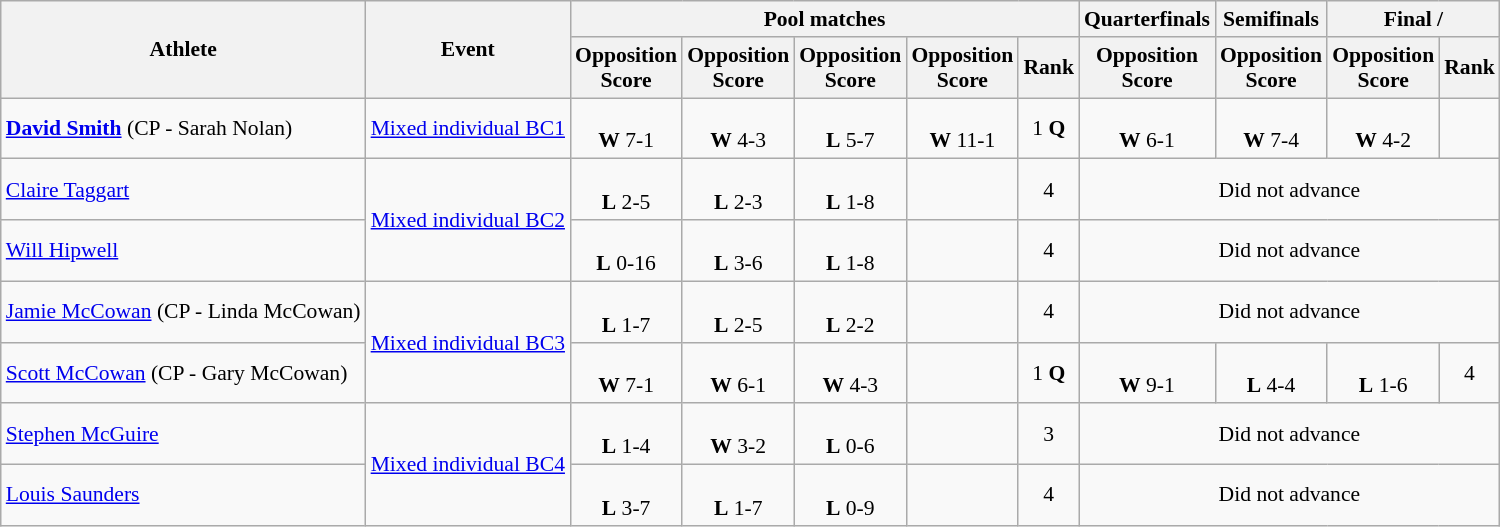<table class=wikitable style="font-size:90%">
<tr>
<th rowspan="2">Athlete</th>
<th rowspan="2">Event</th>
<th colspan="5">Pool matches</th>
<th>Quarterfinals</th>
<th>Semifinals</th>
<th colspan="2">Final / </th>
</tr>
<tr>
<th>Opposition<br>Score</th>
<th>Opposition<br>Score</th>
<th>Opposition<br>Score</th>
<th>Opposition<br>Score</th>
<th>Rank</th>
<th>Opposition<br>Score</th>
<th>Opposition<br>Score</th>
<th>Opposition<br>Score</th>
<th>Rank</th>
</tr>
<tr align=center>
<td align=left><strong><a href='#'>David Smith</a></strong> (CP - Sarah Nolan)</td>
<td align=left><a href='#'>Mixed individual BC1</a></td>
<td><br> <strong>W</strong> 7-1</td>
<td><br> <strong>W</strong> 4-3</td>
<td><br> <strong>L</strong> 5-7</td>
<td><br> <strong>W</strong> 11-1</td>
<td>1 <strong>Q</strong></td>
<td><br> <strong>W</strong> 6-1</td>
<td><br> <strong>W</strong> 7-4</td>
<td><br> <strong>W</strong> 4-2</td>
<td></td>
</tr>
<tr align=center>
<td align=left><a href='#'>Claire Taggart</a></td>
<td align=left rowspan=2><a href='#'>Mixed individual BC2</a></td>
<td><br> <strong>L</strong> 2-5</td>
<td><br> <strong>L</strong> 2-3</td>
<td><br> <strong>L</strong> 1-8</td>
<td></td>
<td>4</td>
<td colspan=4>Did not advance</td>
</tr>
<tr align=center>
<td align=left><a href='#'>Will Hipwell</a></td>
<td><br> <strong>L</strong> 0-16</td>
<td><br> <strong>L</strong> 3-6</td>
<td><br> <strong>L</strong> 1-8</td>
<td></td>
<td>4</td>
<td colspan=4>Did not advance</td>
</tr>
<tr align=center>
<td align=left><a href='#'>Jamie McCowan</a> (CP - Linda McCowan)</td>
<td align=left rowspan="2"><a href='#'>Mixed individual BC3</a></td>
<td><br> <strong>L</strong> 1-7</td>
<td><br> <strong>L</strong> 2-5</td>
<td><br> <strong>L</strong> 2-2</td>
<td></td>
<td>4</td>
<td colspan=4>Did not advance</td>
</tr>
<tr align=center>
<td align=left><a href='#'>Scott McCowan</a> (CP - Gary McCowan)</td>
<td><br> <strong>W</strong> 7-1</td>
<td><br> <strong>W</strong> 6-1</td>
<td><br> <strong>W</strong> 4-3</td>
<td></td>
<td>1 <strong>Q</strong></td>
<td><br> <strong>W</strong> 9-1</td>
<td><br> <strong>L</strong> 4-4</td>
<td><br> <strong>L</strong> 1-6</td>
<td>4</td>
</tr>
<tr align=center>
<td align=left><a href='#'>Stephen McGuire</a></td>
<td align=left rowspan="2"><a href='#'>Mixed individual BC4</a></td>
<td><br> <strong>L</strong> 1-4</td>
<td><br> <strong>W</strong> 3-2</td>
<td><br> <strong>L</strong> 0-6</td>
<td></td>
<td>3</td>
<td colspan=4>Did not advance</td>
</tr>
<tr align=center>
<td align=left><a href='#'>Louis Saunders</a></td>
<td><br> <strong>L</strong> 3-7</td>
<td><br> <strong>L</strong> 1-7</td>
<td><br> <strong>L</strong> 0-9</td>
<td></td>
<td>4</td>
<td colspan=4>Did not advance</td>
</tr>
</table>
